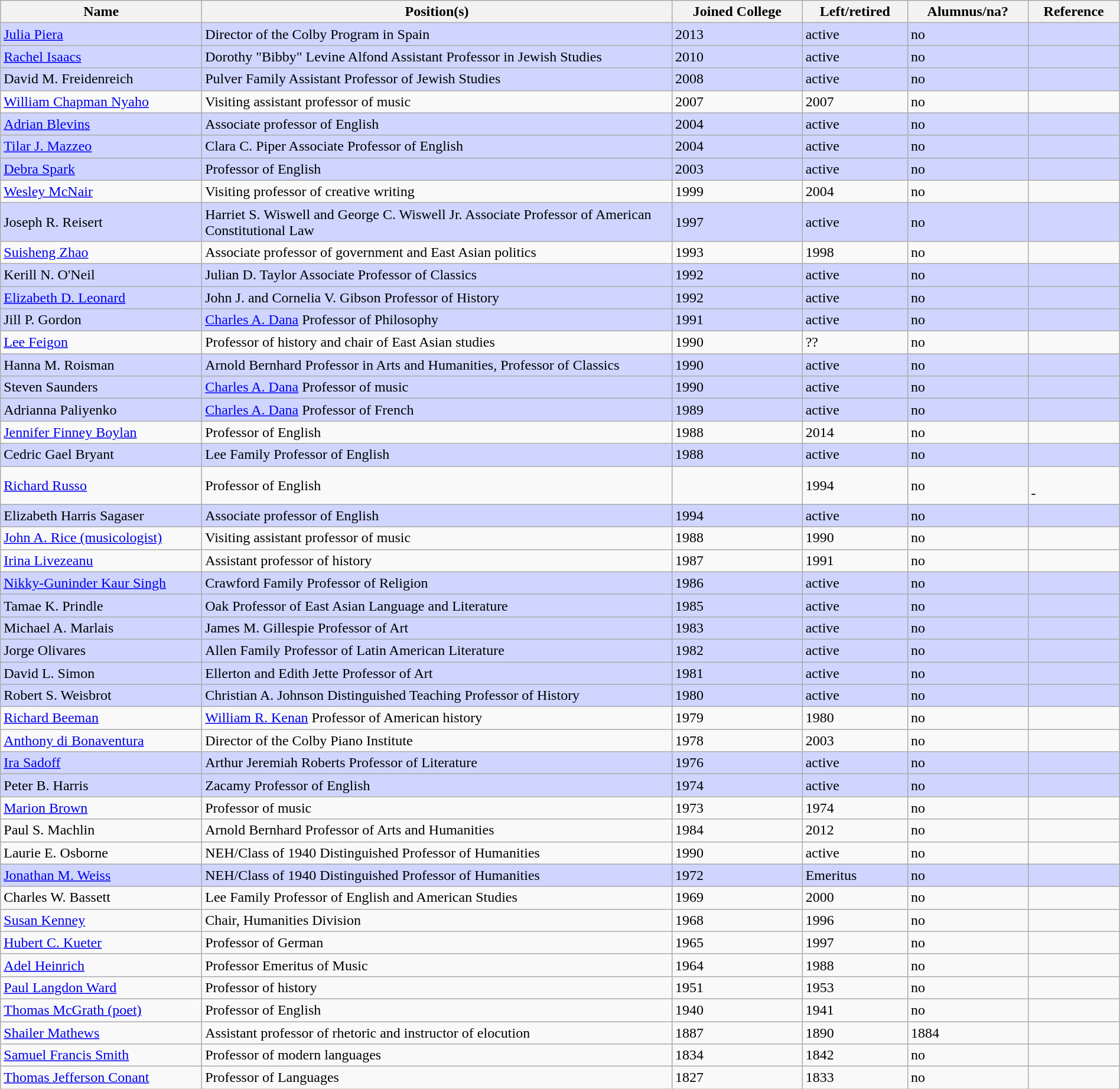<table class="wikitable sortable" style="width:100%">
<tr>
<th style="width:18%;">Name</th>
<th style="width:42%;">Position(s)</th>
<th style="width:*;">Joined College</th>
<th style="width:*;">Left/retired</th>
<th style="width:*;">Alumnus/na?</th>
<th style="width:*;" class="unsortable">Reference</th>
</tr>
<tr style="background:#cfd5ff;">
<td><a href='#'>Julia Piera</a></td>
<td>Director of the Colby Program in Spain</td>
<td>2013</td>
<td>active</td>
<td>no</td>
<td></td>
</tr>
<tr style="background:#cfd5ff;">
<td><a href='#'>Rachel Isaacs</a></td>
<td>Dorothy "Bibby" Levine Alfond Assistant Professor in Jewish Studies</td>
<td>2010</td>
<td>active</td>
<td>no</td>
<td></td>
</tr>
<tr style="background:#cfd5ff;">
<td>David M. Freidenreich</td>
<td>Pulver Family Assistant Professor of Jewish Studies</td>
<td>2008</td>
<td>active</td>
<td>no</td>
<td></td>
</tr>
<tr>
<td><a href='#'>William Chapman Nyaho</a></td>
<td>Visiting assistant professor of music</td>
<td>2007</td>
<td>2007</td>
<td>no</td>
<td></td>
</tr>
<tr style="background:#cfd5ff;">
<td><a href='#'>Adrian Blevins</a></td>
<td>Associate professor of English</td>
<td>2004</td>
<td>active</td>
<td>no</td>
<td></td>
</tr>
<tr style="background:#cfd5ff;">
<td><a href='#'>Tilar J. Mazzeo</a></td>
<td>Clara C. Piper Associate Professor of English</td>
<td>2004</td>
<td>active</td>
<td>no</td>
<td></td>
</tr>
<tr style="background:#cfd5ff;">
<td><a href='#'>Debra Spark</a></td>
<td>Professor of English</td>
<td>2003</td>
<td>active</td>
<td>no</td>
<td></td>
</tr>
<tr>
<td><a href='#'>Wesley McNair</a></td>
<td>Visiting professor of creative writing</td>
<td>1999</td>
<td>2004</td>
<td>no</td>
<td></td>
</tr>
<tr style="background:#cfd5ff;">
<td>Joseph R. Reisert</td>
<td>Harriet S. Wiswell and George C. Wiswell Jr. Associate Professor of American Constitutional Law</td>
<td>1997</td>
<td>active</td>
<td>no</td>
<td></td>
</tr>
<tr>
<td><a href='#'>Suisheng Zhao</a></td>
<td>Associate professor of government and East Asian politics</td>
<td>1993</td>
<td>1998</td>
<td>no</td>
<td></td>
</tr>
<tr style="background:#cfd5ff;">
<td>Kerill N. O'Neil</td>
<td>Julian D. Taylor Associate Professor of Classics</td>
<td>1992</td>
<td>active</td>
<td>no</td>
<td></td>
</tr>
<tr style="background:#cfd5ff;">
<td><a href='#'>Elizabeth D. Leonard</a></td>
<td>John J. and Cornelia V. Gibson Professor of History</td>
<td>1992</td>
<td>active</td>
<td>no</td>
<td></td>
</tr>
<tr style="background:#cfd5ff;">
<td>Jill P. Gordon</td>
<td><a href='#'>Charles A. Dana</a> Professor of Philosophy</td>
<td>1991</td>
<td>active</td>
<td>no</td>
<td></td>
</tr>
<tr>
<td><a href='#'>Lee Feigon</a></td>
<td>Professor of history and chair of East Asian studies</td>
<td>1990</td>
<td>??</td>
<td>no</td>
<td></td>
</tr>
<tr style="background:#cfd5ff;">
<td>Hanna M. Roisman</td>
<td>Arnold Bernhard Professor in Arts and Humanities, Professor of Classics</td>
<td>1990</td>
<td>active</td>
<td>no</td>
<td></td>
</tr>
<tr style="background:#cfd5ff;">
<td>Steven Saunders</td>
<td><a href='#'>Charles A. Dana</a> Professor of music</td>
<td>1990</td>
<td>active</td>
<td>no</td>
<td></td>
</tr>
<tr style="background:#cfd5ff;">
<td>Adrianna Paliyenko</td>
<td><a href='#'>Charles A. Dana</a> Professor of French</td>
<td>1989</td>
<td>active</td>
<td>no</td>
<td></td>
</tr>
<tr>
<td><a href='#'>Jennifer Finney Boylan</a></td>
<td>Professor of English</td>
<td>1988</td>
<td>2014</td>
<td>no</td>
<td></td>
</tr>
<tr style="background:#cfd5ff;">
<td>Cedric Gael Bryant</td>
<td>Lee Family Professor of English</td>
<td>1988</td>
<td>active</td>
<td>no</td>
<td></td>
</tr>
<tr>
<td><a href='#'>Richard Russo</a></td>
<td>Professor of English</td>
<td></td>
<td>1994</td>
<td>no</td>
<td><br>-</td>
</tr>
<tr style="background:#cfd5ff;">
<td>Elizabeth Harris Sagaser</td>
<td>Associate professor of English</td>
<td>1994</td>
<td>active</td>
<td>no</td>
<td></td>
</tr>
<tr>
<td><a href='#'>John A. Rice (musicologist)</a></td>
<td>Visiting assistant professor of music</td>
<td>1988</td>
<td>1990</td>
<td>no</td>
<td></td>
</tr>
<tr>
<td><a href='#'>Irina Livezeanu</a></td>
<td>Assistant professor of history</td>
<td>1987</td>
<td>1991</td>
<td>no</td>
<td></td>
</tr>
<tr style="background:#cfd5ff;">
<td><a href='#'>Nikky-Guninder Kaur Singh</a></td>
<td>Crawford Family Professor of Religion</td>
<td>1986</td>
<td>active</td>
<td>no</td>
<td></td>
</tr>
<tr style="background:#cfd5ff;">
<td>Tamae K. Prindle</td>
<td>Oak Professor of East Asian Language and Literature</td>
<td>1985</td>
<td>active</td>
<td>no</td>
<td></td>
</tr>
<tr style="background:#cfd5ff;">
<td>Michael A. Marlais</td>
<td>James M. Gillespie Professor of Art</td>
<td>1983</td>
<td>active</td>
<td>no</td>
<td></td>
</tr>
<tr style="background:#cfd5ff;">
<td>Jorge Olivares</td>
<td>Allen Family Professor of Latin American Literature</td>
<td>1982</td>
<td>active</td>
<td>no</td>
<td></td>
</tr>
<tr style="background:#cfd5ff;">
<td>David L. Simon</td>
<td>Ellerton and Edith Jette Professor of Art</td>
<td>1981</td>
<td>active</td>
<td>no</td>
<td></td>
</tr>
<tr style="background:#cfd5ff;">
<td>Robert S. Weisbrot</td>
<td>Christian A. Johnson Distinguished Teaching Professor of History</td>
<td>1980</td>
<td>active</td>
<td>no</td>
<td></td>
</tr>
<tr>
<td><a href='#'>Richard Beeman</a></td>
<td><a href='#'>William R. Kenan</a> Professor of American history</td>
<td>1979</td>
<td>1980</td>
<td>no</td>
<td></td>
</tr>
<tr>
<td><a href='#'>Anthony di Bonaventura</a></td>
<td>Director of the Colby Piano Institute</td>
<td>1978</td>
<td>2003</td>
<td>no</td>
<td></td>
</tr>
<tr style="background:#cfd5ff;">
<td><a href='#'>Ira Sadoff</a></td>
<td>Arthur Jeremiah Roberts Professor of Literature</td>
<td>1976</td>
<td>active</td>
<td>no</td>
<td></td>
</tr>
<tr style="background:#cfd5ff;">
<td>Peter B. Harris</td>
<td>Zacamy Professor of English</td>
<td>1974</td>
<td>active</td>
<td>no</td>
<td></td>
</tr>
<tr>
<td><a href='#'>Marion Brown</a></td>
<td>Professor of music</td>
<td>1973</td>
<td>1974</td>
<td>no</td>
<td></td>
</tr>
<tr>
<td>Paul S. Machlin</td>
<td>Arnold Bernhard Professor of Arts and Humanities</td>
<td>1984</td>
<td>2012</td>
<td>no</td>
<td></td>
</tr>
<tr>
<td>Laurie E. Osborne</td>
<td>NEH/Class of 1940 Distinguished Professor of Humanities</td>
<td>1990</td>
<td>active</td>
<td>no</td>
<td></td>
</tr>
<tr style="background:#cfd5ff;">
<td><a href='#'>Jonathan M. Weiss</a></td>
<td>NEH/Class of 1940 Distinguished Professor of Humanities</td>
<td>1972</td>
<td>Emeritus</td>
<td>no</td>
<td></td>
</tr>
<tr>
<td>Charles W. Bassett</td>
<td>Lee Family Professor of English and American Studies</td>
<td>1969</td>
<td>2000</td>
<td>no</td>
<td></td>
</tr>
<tr>
<td><a href='#'>Susan Kenney</a></td>
<td>Chair, Humanities Division</td>
<td>1968</td>
<td>1996</td>
<td>no</td>
<td></td>
</tr>
<tr>
<td><a href='#'>Hubert C. Kueter</a></td>
<td>Professor of German</td>
<td>1965</td>
<td>1997</td>
<td>no</td>
<td></td>
</tr>
<tr>
<td><a href='#'>Adel Heinrich</a></td>
<td>Professor Emeritus of Music</td>
<td>1964</td>
<td>1988</td>
<td>no</td>
<td></td>
</tr>
<tr>
<td><a href='#'>Paul Langdon Ward</a></td>
<td>Professor of history</td>
<td>1951</td>
<td>1953</td>
<td>no</td>
<td></td>
</tr>
<tr>
<td><a href='#'>Thomas McGrath (poet)</a></td>
<td>Professor of English</td>
<td>1940</td>
<td>1941</td>
<td>no</td>
<td></td>
</tr>
<tr>
<td><a href='#'>Shailer Mathews</a></td>
<td>Assistant professor of rhetoric and instructor of elocution</td>
<td>1887</td>
<td>1890</td>
<td>1884</td>
<td></td>
</tr>
<tr>
<td><a href='#'>Samuel Francis Smith</a></td>
<td>Professor of modern languages</td>
<td>1834</td>
<td>1842</td>
<td>no</td>
<td></td>
</tr>
<tr>
<td><a href='#'>Thomas Jefferson Conant</a></td>
<td>Professor of Languages</td>
<td>1827</td>
<td>1833</td>
<td>no</td>
<td></td>
</tr>
</table>
